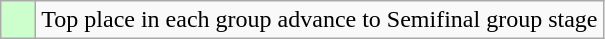<table class="wikitable">
<tr>
<td style="background:#cfc;">    </td>
<td>Top place in each group advance to Semifinal group stage</td>
</tr>
</table>
